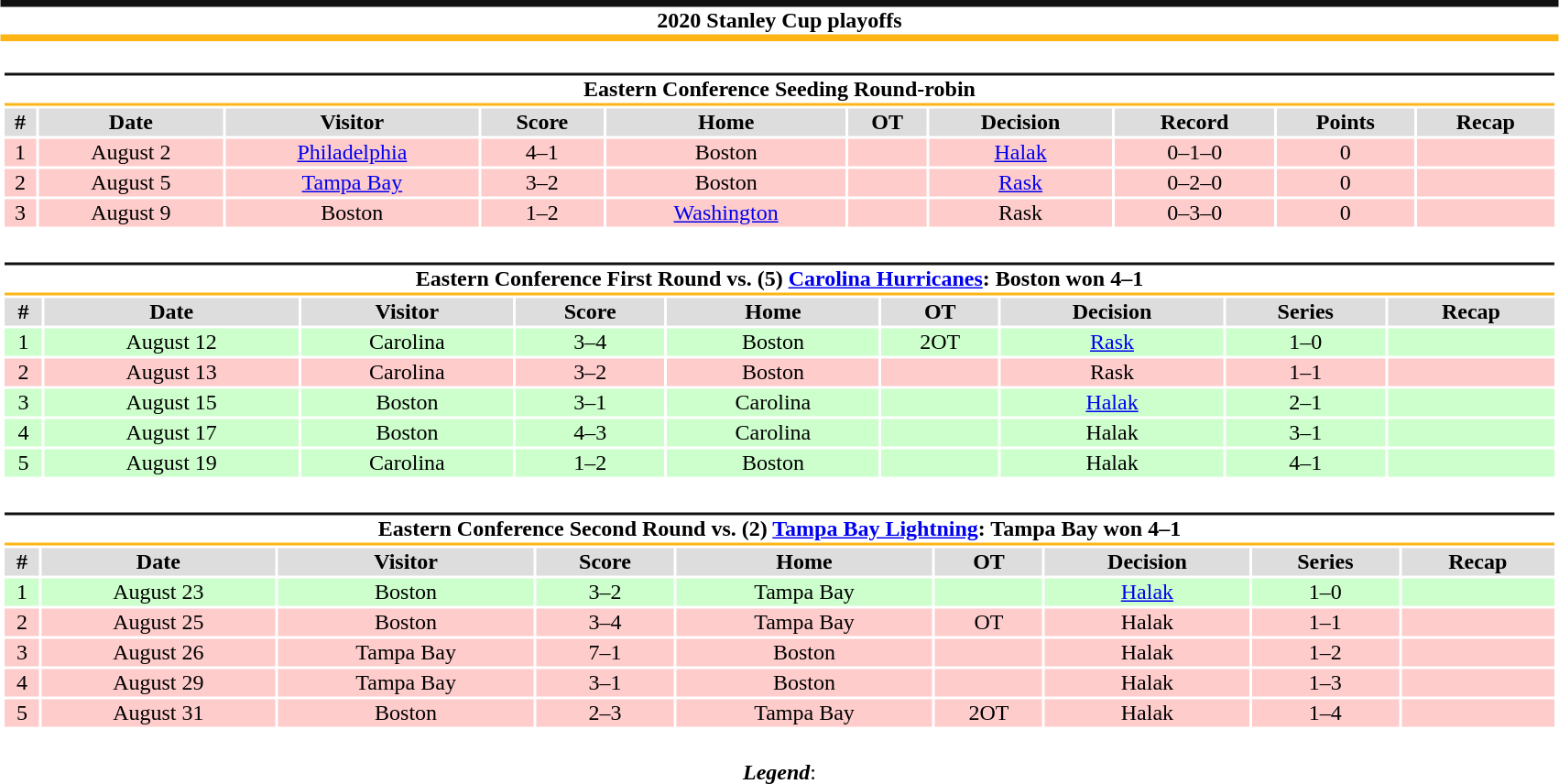<table class="toccolours" style="width:90%; clear:both; margin:1.5em auto; text-align:center;">
<tr>
<th colspan=10 style="background:#FFFFFF; border-top:#111111 5px solid; border-bottom:#FCB514 5px solid;">2020 Stanley Cup playoffs</th>
</tr>
<tr>
<td colspan=10><br><table class="toccolours collapsible collapsed" style="width:100%;">
<tr>
<th colspan=10 style="background:#FFFFFF; border-top:#111111 2px solid; border-bottom:#FCB514 2px solid;">Eastern Conference Seeding Round-robin</th>
</tr>
<tr style="background:#ddd;">
<th>#</th>
<th>Date</th>
<th>Visitor</th>
<th>Score</th>
<th>Home</th>
<th>OT</th>
<th>Decision</th>
<th>Record</th>
<th>Points</th>
<th>Recap</th>
</tr>
<tr style="background:#fcc;">
<td>1</td>
<td>August 2</td>
<td><a href='#'>Philadelphia</a></td>
<td>4–1</td>
<td>Boston</td>
<td></td>
<td><a href='#'>Halak</a></td>
<td>0–1–0</td>
<td>0</td>
<td></td>
</tr>
<tr style="background:#fcc;">
<td>2</td>
<td>August 5</td>
<td><a href='#'>Tampa Bay</a></td>
<td>3–2</td>
<td>Boston</td>
<td></td>
<td><a href='#'>Rask</a></td>
<td>0–2–0</td>
<td>0</td>
<td></td>
</tr>
<tr style="background:#fcc;">
<td>3</td>
<td>August 9</td>
<td>Boston</td>
<td>1–2</td>
<td><a href='#'>Washington</a></td>
<td></td>
<td>Rask</td>
<td>0–3–0</td>
<td>0</td>
<td></td>
</tr>
</table>
</td>
</tr>
<tr>
<td colspan=9><br><table class="toccolours collapsible collapsed" style="width:100%;">
<tr>
<th colspan=9 style="background:#FFFFFF; border-top:#111111 2px solid; border-bottom:#FCB514 2px solid;">Eastern Conference First Round vs. (5) <a href='#'>Carolina Hurricanes</a>: Boston won 4–1</th>
</tr>
<tr style="background:#ddd;">
<th>#</th>
<th>Date</th>
<th>Visitor</th>
<th>Score</th>
<th>Home</th>
<th>OT</th>
<th>Decision</th>
<th>Series</th>
<th>Recap</th>
</tr>
<tr style="background:#cfc;">
<td>1</td>
<td>August 12</td>
<td>Carolina</td>
<td>3–4</td>
<td>Boston</td>
<td>2OT</td>
<td><a href='#'>Rask</a></td>
<td>1–0</td>
<td></td>
</tr>
<tr style="background:#fcc;">
<td>2</td>
<td>August 13</td>
<td>Carolina</td>
<td>3–2</td>
<td>Boston</td>
<td></td>
<td>Rask</td>
<td>1–1</td>
<td></td>
</tr>
<tr style="background:#cfc;">
<td>3</td>
<td>August 15</td>
<td>Boston</td>
<td>3–1</td>
<td>Carolina</td>
<td></td>
<td><a href='#'>Halak</a></td>
<td>2–1</td>
<td></td>
</tr>
<tr style="background:#cfc;">
<td>4</td>
<td>August 17</td>
<td>Boston</td>
<td>4–3</td>
<td>Carolina</td>
<td></td>
<td>Halak</td>
<td>3–1</td>
<td></td>
</tr>
<tr style="background:#cfc;">
<td>5</td>
<td>August 19</td>
<td>Carolina</td>
<td>1–2</td>
<td>Boston</td>
<td></td>
<td>Halak</td>
<td>4–1</td>
<td></td>
</tr>
</table>
</td>
</tr>
<tr>
<td colspan=9><br><table class="toccolours collapsible collapsed" style="width:100%;">
<tr>
<th colspan=9 style="background:#FFFFFF; border-top:#111111 2px solid; border-bottom:#FCB514 2px solid;">Eastern Conference Second Round vs. (2) <a href='#'>Tampa Bay Lightning</a>: Tampa Bay won 4–1</th>
</tr>
<tr style="background:#ddd;">
<th>#</th>
<th>Date</th>
<th>Visitor</th>
<th>Score</th>
<th>Home</th>
<th>OT</th>
<th>Decision</th>
<th>Series</th>
<th>Recap</th>
</tr>
<tr style="background:#cfc;">
<td>1</td>
<td>August 23</td>
<td>Boston</td>
<td>3–2</td>
<td>Tampa Bay</td>
<td></td>
<td><a href='#'>Halak</a></td>
<td>1–0</td>
<td></td>
</tr>
<tr style="background:#fcc;">
<td>2</td>
<td>August 25</td>
<td>Boston</td>
<td>3–4</td>
<td>Tampa Bay</td>
<td>OT</td>
<td>Halak</td>
<td>1–1</td>
<td></td>
</tr>
<tr style="background:#fcc;">
<td>3</td>
<td>August 26</td>
<td>Tampa Bay</td>
<td>7–1</td>
<td>Boston</td>
<td></td>
<td>Halak</td>
<td>1–2</td>
<td></td>
</tr>
<tr style="background:#fcc;">
<td>4</td>
<td>August 29</td>
<td>Tampa Bay</td>
<td>3–1</td>
<td>Boston</td>
<td></td>
<td>Halak</td>
<td>1–3</td>
<td></td>
</tr>
<tr style="background:#fcc;">
<td>5</td>
<td>August 31</td>
<td>Boston</td>
<td>2–3</td>
<td>Tampa Bay</td>
<td>2OT</td>
<td>Halak</td>
<td>1–4</td>
<td></td>
</tr>
</table>
</td>
</tr>
<tr>
<td colspan="10" style="text-align:center;"><br><strong><em>Legend</em></strong>:


</td>
</tr>
</table>
